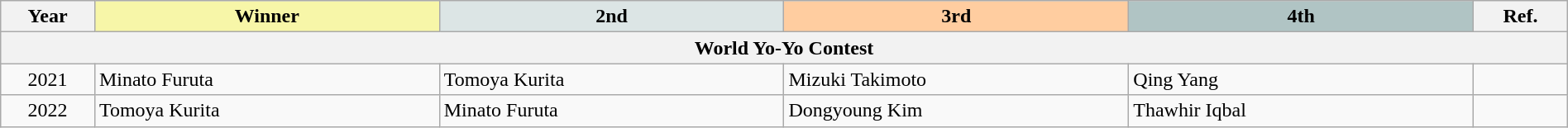<table class="wikitable" width="100%">
<tr>
<th width="6%">Year</th>
<th style="background-color: #F7F6A8;" width="22%">Winner</th>
<th style="background-color: #DCE5E5;" width="22%">2nd</th>
<th style="background-color: #FFCDA0;" width="22%">3rd</th>
<th style="background-color: #B0C4C4;" width="22%">4th</th>
<th width="6%">Ref.</th>
</tr>
<tr>
<th colspan="6">World Yo-Yo Contest</th>
</tr>
<tr>
<td align="center">2021</td>
<td>Minato Furuta</td>
<td>Tomoya Kurita</td>
<td>Mizuki Takimoto</td>
<td>Qing Yang</td>
<td></td>
</tr>
<tr>
<td align="center">2022</td>
<td>Tomoya Kurita</td>
<td>Minato Furuta</td>
<td>Dongyoung Kim</td>
<td>Thawhir Iqbal</td>
<td></td>
</tr>
</table>
